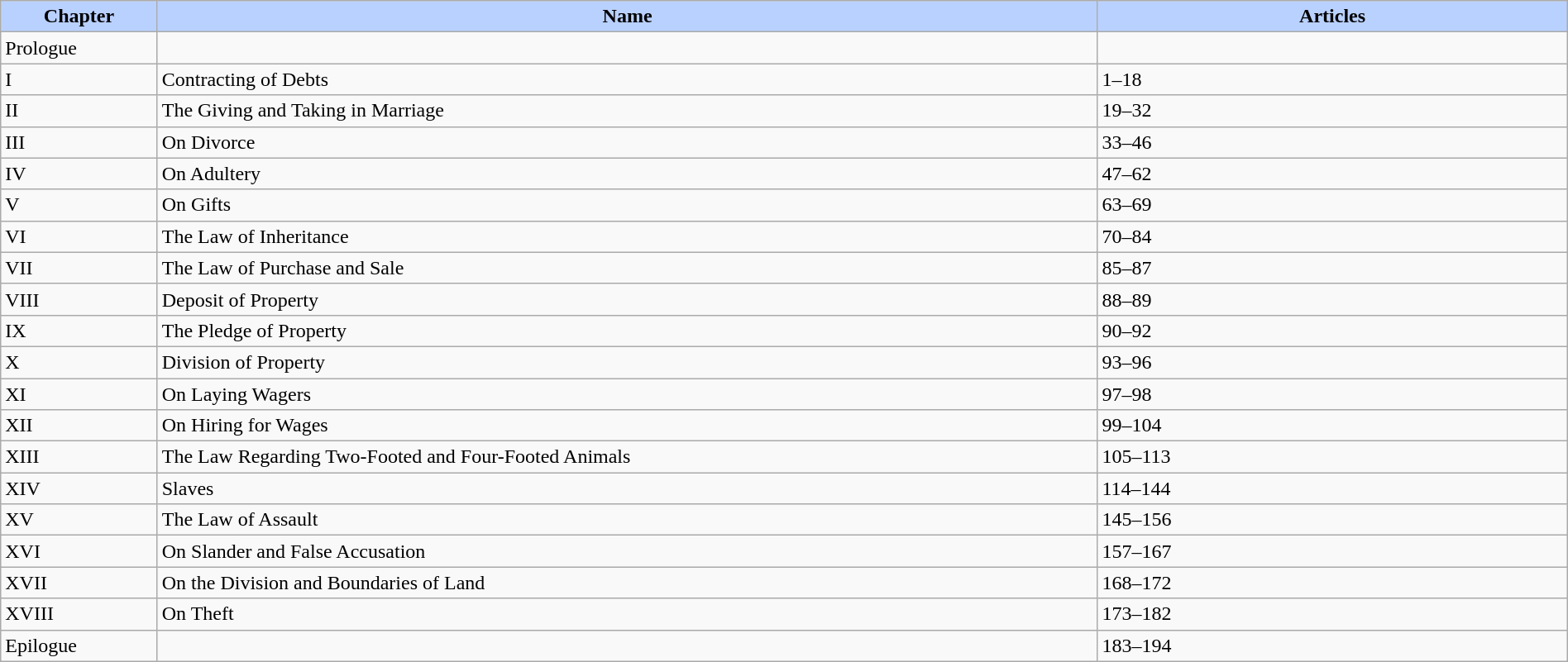<table width=100% class="wikitable">
<tr>
<th style="background-color:#B9D1FF" width=10%>Chapter</th>
<th style="background-color:#B9D1FF" width=60%>Name</th>
<th style="background-color:#B9D1FF" width=30%>Articles</th>
</tr>
<tr>
<td>Prologue</td>
<td></td>
</tr>
<tr>
<td>I</td>
<td>Contracting of Debts</td>
<td>1–18</td>
</tr>
<tr>
<td>II</td>
<td>The Giving and Taking in Marriage</td>
<td>19–32</td>
</tr>
<tr>
<td>III</td>
<td>On Divorce</td>
<td>33–46</td>
</tr>
<tr>
<td>IV</td>
<td>On Adultery</td>
<td>47–62</td>
</tr>
<tr>
<td>V</td>
<td>On Gifts</td>
<td>63–69</td>
</tr>
<tr>
<td>VI</td>
<td>The Law of Inheritance</td>
<td>70–84</td>
</tr>
<tr>
<td>VII</td>
<td>The Law of Purchase and Sale</td>
<td>85–87</td>
</tr>
<tr>
<td>VIII</td>
<td>Deposit of Property</td>
<td>88–89</td>
</tr>
<tr>
<td>IX</td>
<td>The Pledge of Property</td>
<td>90–92</td>
</tr>
<tr>
<td>X</td>
<td>Division of Property</td>
<td>93–96</td>
</tr>
<tr>
<td>XI</td>
<td>On Laying Wagers</td>
<td>97–98</td>
</tr>
<tr>
<td>XII</td>
<td>On Hiring for Wages</td>
<td>99–104</td>
</tr>
<tr>
<td>XIII</td>
<td>The Law Regarding Two-Footed and Four-Footed Animals</td>
<td>105–113</td>
</tr>
<tr>
<td>XIV</td>
<td>Slaves</td>
<td>114–144</td>
</tr>
<tr>
<td>XV</td>
<td>The Law of Assault</td>
<td>145–156</td>
</tr>
<tr>
<td>XVI</td>
<td>On Slander and False Accusation</td>
<td>157–167</td>
</tr>
<tr>
<td>XVII</td>
<td>On the Division and Boundaries of Land</td>
<td>168–172</td>
</tr>
<tr>
<td>XVIII</td>
<td>On Theft</td>
<td>173–182</td>
</tr>
<tr>
<td>Epilogue</td>
<td></td>
<td>183–194</td>
</tr>
</table>
